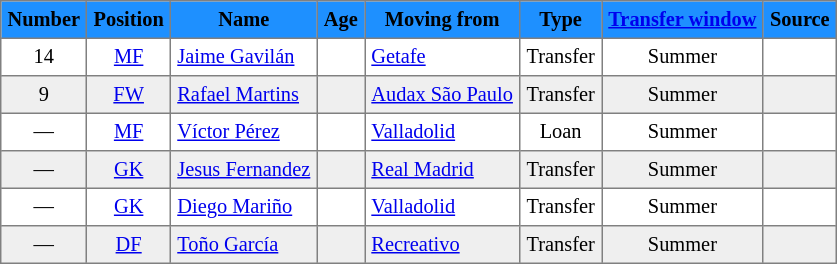<table cellpadding="4" cellspacing="0" border="1" style="text-align: center; font-size: 85%; border: gray solid 1px; border-collapse: collapse;">
<tr align="center" bgcolor="#1E90FF">
<th>Number</th>
<th>Position</th>
<th>Name</th>
<th>Age</th>
<th>Moving from</th>
<th>Type</th>
<th><a href='#'>Transfer window</a></th>
<th>Source</th>
</tr>
<tr>
<td>14</td>
<td><a href='#'>MF</a></td>
<td align="left"> <a href='#'>Jaime Gavilán</a></td>
<td></td>
<td align="left"><a href='#'>Getafe</a></td>
<td>Transfer</td>
<td>Summer</td>
<td></td>
</tr>
<tr bgcolor="#EFEFEF">
<td>9</td>
<td><a href='#'>FW</a></td>
<td align="left"> <a href='#'>Rafael Martins</a></td>
<td></td>
<td align="left"> <a href='#'>Audax São Paulo</a></td>
<td>Transfer</td>
<td>Summer</td>
<td></td>
</tr>
<tr>
<td>—</td>
<td><a href='#'>MF</a></td>
<td align="left"> <a href='#'>Víctor Pérez</a></td>
<td></td>
<td align="left"><a href='#'>Valladolid</a></td>
<td>Loan</td>
<td>Summer</td>
<td></td>
</tr>
<tr bgcolor="#EFEFEF">
<td>—</td>
<td><a href='#'>GK</a></td>
<td align="left"> <a href='#'>Jesus Fernandez</a></td>
<td></td>
<td align="left"><a href='#'>Real Madrid</a></td>
<td>Transfer</td>
<td>Summer</td>
<td></td>
</tr>
<tr>
<td>—</td>
<td><a href='#'>GK</a></td>
<td align="left"> <a href='#'>Diego Mariño</a></td>
<td></td>
<td align="left"><a href='#'>Valladolid</a></td>
<td>Transfer</td>
<td>Summer</td>
<td></td>
</tr>
<tr bgcolor="#EFEFEF">
<td>—</td>
<td><a href='#'>DF</a></td>
<td align="left"> <a href='#'>Toño García</a></td>
<td></td>
<td align="left"><a href='#'>Recreativo</a></td>
<td>Transfer</td>
<td>Summer</td>
<td></td>
</tr>
</table>
